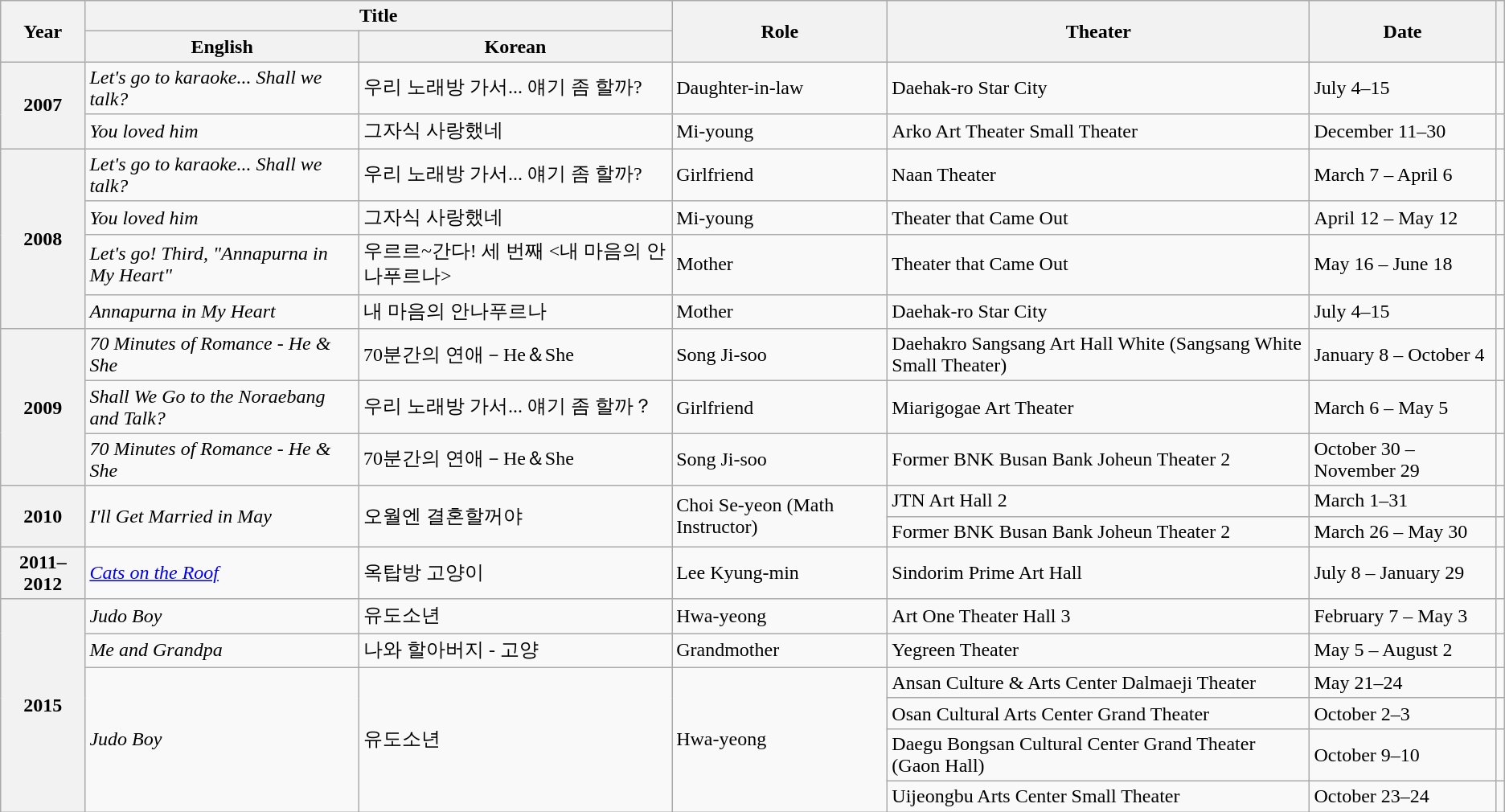<table class="wikitable sortable plainrowheaders">
<tr>
<th rowspan="2" scope="col">Year</th>
<th colspan="2" scope="col">Title</th>
<th rowspan="2" scope="col">Role</th>
<th rowspan="2" scope="col">Theater</th>
<th rowspan="2" scope="col" class="sortable">Date</th>
<th rowspan="2" scope="col" class="unsortable"></th>
</tr>
<tr>
<th>English</th>
<th>Korean</th>
</tr>
<tr>
<th rowspan="2" scope="row">2007</th>
<td><em>Let's go to karaoke... Shall we talk?</em></td>
<td>우리 노래방 가서... 얘기 좀 할까?</td>
<td>Daughter-in-law</td>
<td>Daehak-ro Star City</td>
<td>July 4–15</td>
<td></td>
</tr>
<tr>
<td><em>You loved him</em></td>
<td>그자식 사랑했네</td>
<td>Mi-young</td>
<td>Arko Art Theater Small Theater</td>
<td>December 11–30</td>
<td></td>
</tr>
<tr>
<th rowspan="4" scope="row">2008</th>
<td><em>Let's go to karaoke... Shall we talk?</em></td>
<td>우리 노래방 가서... 얘기 좀 할까?</td>
<td>Girlfriend</td>
<td>Naan Theater</td>
<td>March 7 – April 6</td>
<td></td>
</tr>
<tr>
<td><em>You loved him</em></td>
<td>그자식 사랑했네</td>
<td>Mi-young</td>
<td>Theater that Came Out</td>
<td>April 12 – May 12</td>
<td></td>
</tr>
<tr>
<td><em>Let's go! Third, "Annapurna in My Heart"</em></td>
<td>우르르~간다! 세 번째 <내 마음의 안나푸르나></td>
<td>Mother</td>
<td>Theater that Came Out</td>
<td>May 16 – June 18</td>
<td></td>
</tr>
<tr>
<td><em>Annapurna in My Heart</em></td>
<td>내 마음의 안나푸르나</td>
<td>Mother</td>
<td>Daehak-ro Star City</td>
<td>July 4–15</td>
<td></td>
</tr>
<tr>
<th rowspan="3" scope="row">2009</th>
<td><em>70 Minutes of Romance - He & She</em></td>
<td>70분간의 연애－He＆She</td>
<td>Song Ji-soo</td>
<td>Daehakro Sangsang Art Hall White (Sangsang White Small Theater)</td>
<td>January 8 – October 4</td>
<td></td>
</tr>
<tr>
<td><em>Shall We Go to the Noraebang and Talk?</em></td>
<td>우리 노래방 가서... 얘기 좀 할까？</td>
<td>Girlfriend</td>
<td>Miarigogae Art Theater</td>
<td>March 6 – May 5</td>
<td></td>
</tr>
<tr>
<td><em>70 Minutes of Romance - He & She</em></td>
<td>70분간의 연애－He＆She</td>
<td>Song Ji-soo</td>
<td>Former BNK Busan Bank Joheun Theater 2</td>
<td>October 30 – November 29</td>
<td></td>
</tr>
<tr>
<th rowspan="2" scope="row">2010</th>
<td rowspan="2"><em>I'll Get Married in May</em></td>
<td rowspan="2">오월엔 결혼할꺼야</td>
<td rowspan="2">Choi Se-yeon (Math Instructor)</td>
<td>JTN Art Hall 2</td>
<td>March 1–31</td>
<td></td>
</tr>
<tr>
<td>Former BNK Busan Bank Joheun Theater 2</td>
<td>March 26 – May 30</td>
<td></td>
</tr>
<tr>
<th scope="row">2011–2012</th>
<td><em><a href='#'>Cats on the Roof</a></em></td>
<td>옥탑방 고양이</td>
<td>Lee Kyung-min</td>
<td>Sindorim Prime Art Hall</td>
<td>July 8 – January 29</td>
<td style="text-align:center"></td>
</tr>
<tr>
<th rowspan="6" scope="row">2015</th>
<td><em>Judo Boy</em></td>
<td>유도소년</td>
<td>Hwa-yeong</td>
<td>Art One Theater Hall 3</td>
<td>February 7 – May 3</td>
<td style="text-align:center"></td>
</tr>
<tr>
<td><em>Me and Grandpa</em></td>
<td>나와 할아버지 - 고양</td>
<td>Grandmother</td>
<td>Yegreen Theater</td>
<td>May 5 – August 2</td>
<td></td>
</tr>
<tr>
<td rowspan="4"><em>Judo Boy</em></td>
<td rowspan="4">유도소년</td>
<td rowspan="4">Hwa-yeong</td>
<td>Ansan Culture & Arts Center Dalmaeji Theater</td>
<td>May 21–24</td>
<td></td>
</tr>
<tr>
<td>Osan Cultural Arts Center Grand Theater</td>
<td>October 2–3</td>
<td></td>
</tr>
<tr>
<td>Daegu Bongsan Cultural Center Grand Theater (Gaon Hall)</td>
<td>October 9–10</td>
<td></td>
</tr>
<tr>
<td>Uijeongbu Arts Center Small Theater</td>
<td>October 23–24</td>
<td></td>
</tr>
</table>
